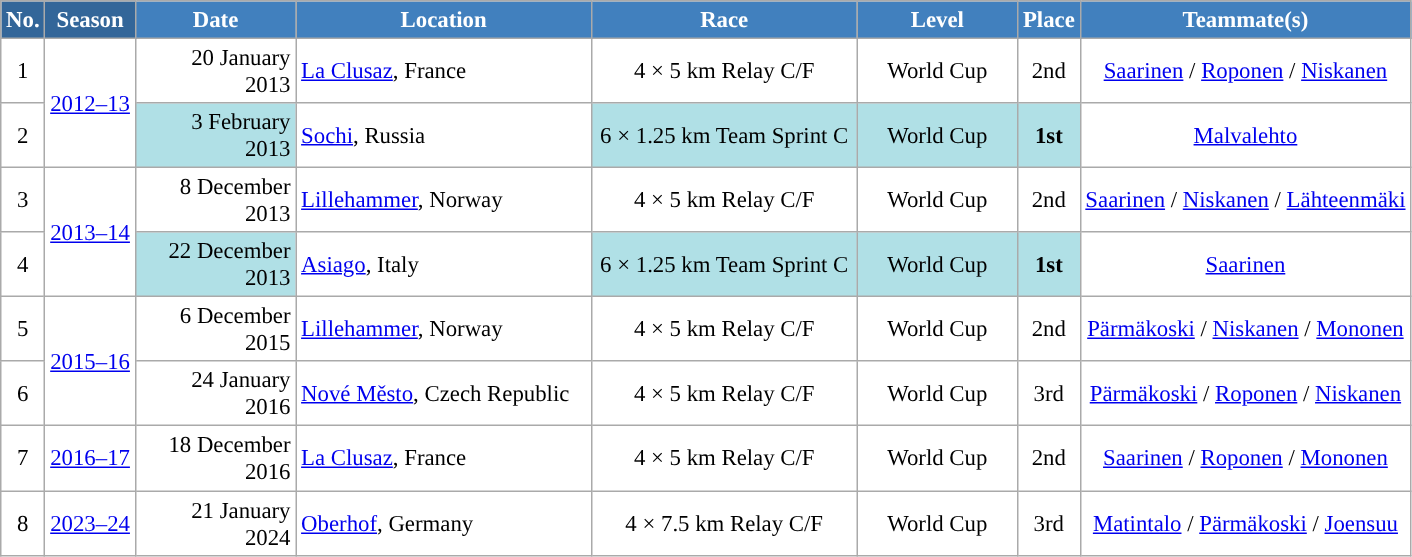<table class="wikitable sortable" style="font-size:95%; text-align:center; border:grey solid 1px; border-collapse:collapse; background:#ffffff;">
<tr style="background:#efefef;">
<th style="background-color:#369; color:white;">No.</th>
<th style="background-color:#369; color:white;">Season</th>
<th style="background-color:#4180be; color:white; width:100px;">Date</th>
<th style="background-color:#4180be; color:white; width:190px;">Location</th>
<th style="background-color:#4180be; color:white; width:170px;">Race</th>
<th style="background-color:#4180be; color:white; width:100px;">Level</th>
<th style="background-color:#4180be; color:white;">Place</th>
<th style="background-color:#4180be; color:white;">Teammate(s)</th>
</tr>
<tr>
<td align=center>1</td>
<td rowspan=2 align=center><a href='#'>2012–13</a></td>
<td align=right>20 January 2013</td>
<td align=left> <a href='#'>La Clusaz</a>, France</td>
<td>4 × 5 km Relay C/F</td>
<td>World Cup</td>
<td>2nd</td>
<td><a href='#'>Saarinen</a> / <a href='#'>Roponen</a> / <a href='#'>Niskanen</a></td>
</tr>
<tr>
<td align=center>2</td>
<td bgcolor="#BOEOE6" align=right>3 February 2013</td>
<td align=left> <a href='#'>Sochi</a>, Russia</td>
<td bgcolor="#BOEOE6">6 × 1.25 km Team Sprint C</td>
<td bgcolor="#BOEOE6">World Cup</td>
<td bgcolor="#BOEOE6"><strong>1st</strong></td>
<td><a href='#'>Malvalehto</a></td>
</tr>
<tr>
<td align=center>3</td>
<td rowspan=2 align=center><a href='#'>2013–14</a></td>
<td align=right>8 December 2013</td>
<td align=left> <a href='#'>Lillehammer</a>, Norway</td>
<td>4 × 5 km Relay C/F</td>
<td>World Cup</td>
<td>2nd</td>
<td><a href='#'>Saarinen</a> / <a href='#'>Niskanen</a> / <a href='#'>Lähteenmäki</a></td>
</tr>
<tr>
<td align=center>4</td>
<td bgcolor="#BOEOE6" align=right>22 December 2013</td>
<td align=left> <a href='#'>Asiago</a>, Italy</td>
<td bgcolor="#BOEOE6">6 × 1.25 km Team Sprint C</td>
<td bgcolor="#BOEOE6">World Cup</td>
<td bgcolor="#BOEOE6"><strong>1st</strong></td>
<td><a href='#'>Saarinen</a></td>
</tr>
<tr>
<td align=center>5</td>
<td rowspan=2 align=center><a href='#'>2015–16</a></td>
<td align=right>6 December 2015</td>
<td align=left> <a href='#'>Lillehammer</a>, Norway</td>
<td>4 × 5 km Relay C/F</td>
<td>World Cup</td>
<td>2nd</td>
<td><a href='#'>Pärmäkoski</a> / <a href='#'>Niskanen</a> / <a href='#'>Mononen</a></td>
</tr>
<tr>
<td align=center>6</td>
<td align=right>24 January 2016</td>
<td align=left> <a href='#'>Nové Město</a>, Czech Republic</td>
<td>4 × 5 km Relay C/F</td>
<td>World Cup</td>
<td>3rd</td>
<td><a href='#'>Pärmäkoski</a> / <a href='#'>Roponen</a> / <a href='#'>Niskanen</a></td>
</tr>
<tr>
<td align=center>7</td>
<td rowspan=1 align=center><a href='#'>2016–17</a></td>
<td align=right>18 December 2016</td>
<td align=left> <a href='#'>La Clusaz</a>, France</td>
<td>4 × 5 km Relay C/F</td>
<td>World Cup</td>
<td>2nd</td>
<td><a href='#'>Saarinen</a> / <a href='#'>Roponen</a> / <a href='#'>Mononen</a></td>
</tr>
<tr>
<td align=center>8</td>
<td rowspan=1 align=center><a href='#'>2023–24</a></td>
<td align=right>21 January 2024</td>
<td align=left> <a href='#'>Oberhof</a>, Germany</td>
<td>4 × 7.5 km Relay C/F</td>
<td>World Cup</td>
<td>3rd</td>
<td><a href='#'>Matintalo</a> / <a href='#'>Pärmäkoski</a> / <a href='#'>Joensuu</a></td>
</tr>
</table>
